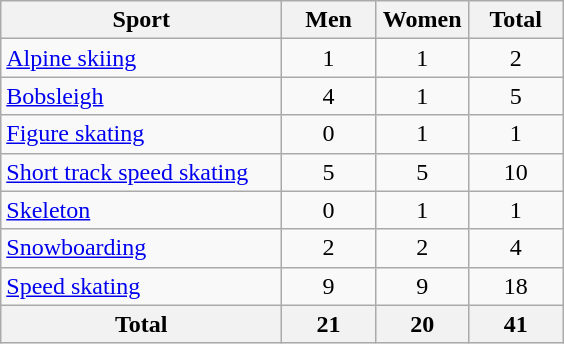<table class="wikitable sortable" style="text-align:center;">
<tr>
<th width=180>Sport</th>
<th width=55>Men</th>
<th width=55>Women</th>
<th width=55>Total</th>
</tr>
<tr>
<td align=left><a href='#'>Alpine skiing</a></td>
<td>1</td>
<td>1</td>
<td>2</td>
</tr>
<tr>
<td align=left><a href='#'>Bobsleigh</a></td>
<td>4</td>
<td>1</td>
<td>5</td>
</tr>
<tr>
<td align=left><a href='#'>Figure skating</a></td>
<td>0</td>
<td>1</td>
<td>1</td>
</tr>
<tr>
<td align=left><a href='#'>Short track speed skating</a></td>
<td>5</td>
<td>5</td>
<td>10</td>
</tr>
<tr>
<td align=left><a href='#'>Skeleton</a></td>
<td>0</td>
<td>1</td>
<td>1</td>
</tr>
<tr>
<td align=left><a href='#'>Snowboarding</a></td>
<td>2</td>
<td>2</td>
<td>4</td>
</tr>
<tr>
<td align=left><a href='#'>Speed skating</a></td>
<td>9</td>
<td>9</td>
<td>18</td>
</tr>
<tr>
<th>Total</th>
<th>21</th>
<th>20</th>
<th>41</th>
</tr>
</table>
